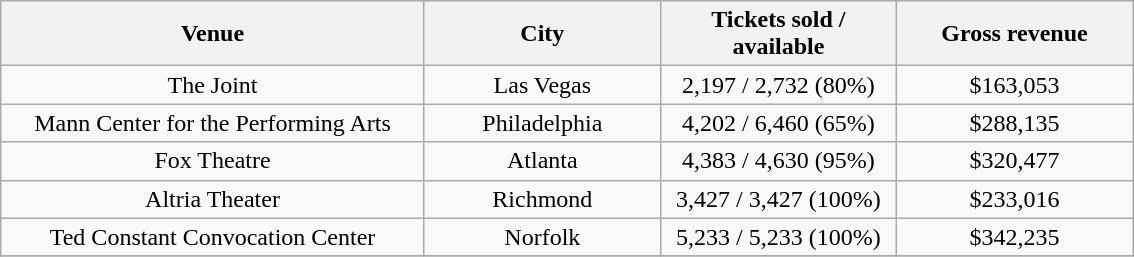<table class="wikitable" style="text-align:center">
<tr>
<th style="width:275px;">Venue</th>
<th style="width:150px;">City</th>
<th style="width:150px;">Tickets sold / available</th>
<th style="width:150px;">Gross revenue</th>
</tr>
<tr>
<td>The Joint</td>
<td>Las Vegas</td>
<td>2,197 / 2,732 (80%)</td>
<td>$163,053</td>
</tr>
<tr>
<td>Mann Center for the Performing Arts</td>
<td>Philadelphia</td>
<td>4,202 / 6,460 (65%)</td>
<td>$288,135</td>
</tr>
<tr>
<td>Fox Theatre</td>
<td>Atlanta</td>
<td>4,383 / 4,630 (95%)</td>
<td>$320,477</td>
</tr>
<tr>
<td>Altria Theater</td>
<td>Richmond</td>
<td>3,427 / 3,427 (100%)</td>
<td>$233,016</td>
</tr>
<tr>
<td>Ted Constant Convocation Center</td>
<td>Norfolk</td>
<td>5,233 / 5,233 (100%)</td>
<td>$342,235</td>
</tr>
<tr>
</tr>
</table>
